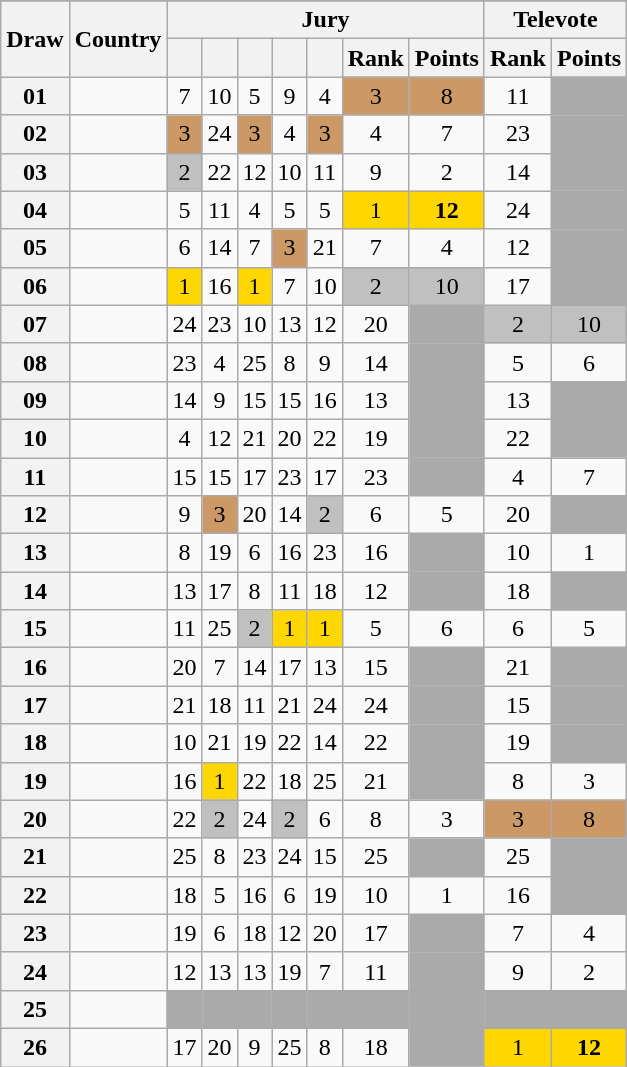<table class="sortable wikitable collapsible plainrowheaders" style="text-align:center;">
<tr>
</tr>
<tr>
<th scope="col" rowspan="2">Draw</th>
<th scope="col" rowspan="2">Country</th>
<th scope="col" colspan="7">Jury</th>
<th scope="col" colspan="2">Televote</th>
</tr>
<tr>
<th scope="col"><small></small></th>
<th scope="col"><small></small></th>
<th scope="col"><small></small></th>
<th scope="col"><small></small></th>
<th scope="col"><small></small></th>
<th scope="col">Rank</th>
<th scope="col">Points</th>
<th scope="col">Rank</th>
<th scope="col">Points</th>
</tr>
<tr>
<th scope="row" style="text-align:center;">01</th>
<td style="text-align:left;"></td>
<td>7</td>
<td>10</td>
<td>5</td>
<td>9</td>
<td>4</td>
<td style="background:#CC9966;">3</td>
<td style="background:#CC9966;">8</td>
<td>11</td>
<td style="background:#AAAAAA;"></td>
</tr>
<tr>
<th scope="row" style="text-align:center;">02</th>
<td style="text-align:left;"></td>
<td style="background:#CC9966;">3</td>
<td>24</td>
<td style="background:#CC9966;">3</td>
<td>4</td>
<td style="background:#CC9966;">3</td>
<td>4</td>
<td>7</td>
<td>23</td>
<td style="background:#AAAAAA;"></td>
</tr>
<tr>
<th scope="row" style="text-align:center;">03</th>
<td style="text-align:left;"></td>
<td style="background:silver;">2</td>
<td>22</td>
<td>12</td>
<td>10</td>
<td>11</td>
<td>9</td>
<td>2</td>
<td>14</td>
<td style="background:#AAAAAA;"></td>
</tr>
<tr>
<th scope="row" style="text-align:center;">04</th>
<td style="text-align:left;"></td>
<td>5</td>
<td>11</td>
<td>4</td>
<td>5</td>
<td>5</td>
<td style="background:gold;">1</td>
<td style="background:gold;"><strong>12</strong></td>
<td>24</td>
<td style="background:#AAAAAA;"></td>
</tr>
<tr>
<th scope="row" style="text-align:center;">05</th>
<td style="text-align:left;"></td>
<td>6</td>
<td>14</td>
<td>7</td>
<td style="background:#CC9966;">3</td>
<td>21</td>
<td>7</td>
<td>4</td>
<td>12</td>
<td style="background:#AAAAAA;"></td>
</tr>
<tr>
<th scope="row" style="text-align:center;">06</th>
<td style="text-align:left;"></td>
<td style="background:gold;">1</td>
<td>16</td>
<td style="background:gold;">1</td>
<td>7</td>
<td>10</td>
<td style="background:silver;">2</td>
<td style="background:silver;">10</td>
<td>17</td>
<td style="background:#AAAAAA;"></td>
</tr>
<tr>
<th scope="row" style="text-align:center;">07</th>
<td style="text-align:left;"></td>
<td>24</td>
<td>23</td>
<td>10</td>
<td>13</td>
<td>12</td>
<td>20</td>
<td style="background:#AAAAAA;"></td>
<td style="background:silver;">2</td>
<td style="background:silver;">10</td>
</tr>
<tr>
<th scope="row" style="text-align:center;">08</th>
<td style="text-align:left;"></td>
<td>23</td>
<td>4</td>
<td>25</td>
<td>8</td>
<td>9</td>
<td>14</td>
<td style="background:#AAAAAA;"></td>
<td>5</td>
<td>6</td>
</tr>
<tr>
<th scope="row" style="text-align:center;">09</th>
<td style="text-align:left;"></td>
<td>14</td>
<td>9</td>
<td>15</td>
<td>15</td>
<td>16</td>
<td>13</td>
<td style="background:#AAAAAA;"></td>
<td>13</td>
<td style="background:#AAAAAA;"></td>
</tr>
<tr>
<th scope="row" style="text-align:center;">10</th>
<td style="text-align:left;"></td>
<td>4</td>
<td>12</td>
<td>21</td>
<td>20</td>
<td>22</td>
<td>19</td>
<td style="background:#AAAAAA;"></td>
<td>22</td>
<td style="background:#AAAAAA;"></td>
</tr>
<tr>
<th scope="row" style="text-align:center;">11</th>
<td style="text-align:left;"></td>
<td>15</td>
<td>15</td>
<td>17</td>
<td>23</td>
<td>17</td>
<td>23</td>
<td style="background:#AAAAAA;"></td>
<td>4</td>
<td>7</td>
</tr>
<tr>
<th scope="row" style="text-align:center;">12</th>
<td style="text-align:left;"></td>
<td>9</td>
<td style="background:#CC9966;">3</td>
<td>20</td>
<td>14</td>
<td style="background:silver;">2</td>
<td>6</td>
<td>5</td>
<td>20</td>
<td style="background:#AAAAAA;"></td>
</tr>
<tr>
<th scope="row" style="text-align:center;">13</th>
<td style="text-align:left;"></td>
<td>8</td>
<td>19</td>
<td>6</td>
<td>16</td>
<td>23</td>
<td>16</td>
<td style="background:#AAAAAA;"></td>
<td>10</td>
<td>1</td>
</tr>
<tr>
<th scope="row" style="text-align:center;">14</th>
<td style="text-align:left;"></td>
<td>13</td>
<td>17</td>
<td>8</td>
<td>11</td>
<td>18</td>
<td>12</td>
<td style="background:#AAAAAA;"></td>
<td>18</td>
<td style="background:#AAAAAA;"></td>
</tr>
<tr>
<th scope="row" style="text-align:center;">15</th>
<td style="text-align:left;"></td>
<td>11</td>
<td>25</td>
<td style="background:silver;">2</td>
<td style="background:gold;">1</td>
<td style="background:gold;">1</td>
<td>5</td>
<td>6</td>
<td>6</td>
<td>5</td>
</tr>
<tr>
<th scope="row" style="text-align:center;">16</th>
<td style="text-align:left;"></td>
<td>20</td>
<td>7</td>
<td>14</td>
<td>17</td>
<td>13</td>
<td>15</td>
<td style="background:#AAAAAA;"></td>
<td>21</td>
<td style="background:#AAAAAA;"></td>
</tr>
<tr>
<th scope="row" style="text-align:center;">17</th>
<td style="text-align:left;"></td>
<td>21</td>
<td>18</td>
<td>11</td>
<td>21</td>
<td>24</td>
<td>24</td>
<td style="background:#AAAAAA;"></td>
<td>15</td>
<td style="background:#AAAAAA;"></td>
</tr>
<tr>
<th scope="row" style="text-align:center;">18</th>
<td style="text-align:left;"></td>
<td>10</td>
<td>21</td>
<td>19</td>
<td>22</td>
<td>14</td>
<td>22</td>
<td style="background:#AAAAAA;"></td>
<td>19</td>
<td style="background:#AAAAAA;"></td>
</tr>
<tr>
<th scope="row" style="text-align:center;">19</th>
<td style="text-align:left;"></td>
<td>16</td>
<td style="background:gold;">1</td>
<td>22</td>
<td>18</td>
<td>25</td>
<td>21</td>
<td style="background:#AAAAAA;"></td>
<td>8</td>
<td>3</td>
</tr>
<tr>
<th scope="row" style="text-align:center;">20</th>
<td style="text-align:left;"></td>
<td>22</td>
<td style="background:silver;">2</td>
<td>24</td>
<td style="background:silver;">2</td>
<td>6</td>
<td>8</td>
<td>3</td>
<td style="background:#CC9966;">3</td>
<td style="background:#CC9966;">8</td>
</tr>
<tr>
<th scope="row" style="text-align:center;">21</th>
<td style="text-align:left;"></td>
<td>25</td>
<td>8</td>
<td>23</td>
<td>24</td>
<td>15</td>
<td>25</td>
<td style="background:#AAAAAA;"></td>
<td>25</td>
<td style="background:#AAAAAA;"></td>
</tr>
<tr>
<th scope="row" style="text-align:center;">22</th>
<td style="text-align:left;"></td>
<td>18</td>
<td>5</td>
<td>16</td>
<td>6</td>
<td>19</td>
<td>10</td>
<td>1</td>
<td>16</td>
<td style="background:#AAAAAA;"></td>
</tr>
<tr>
<th scope="row" style="text-align:center;">23</th>
<td style="text-align:left;"></td>
<td>19</td>
<td>6</td>
<td>18</td>
<td>12</td>
<td>20</td>
<td>17</td>
<td style="background:#AAAAAA;"></td>
<td>7</td>
<td>4</td>
</tr>
<tr>
<th scope="row" style="text-align:center;">24</th>
<td style="text-align:left;"></td>
<td>12</td>
<td>13</td>
<td>13</td>
<td>19</td>
<td>7</td>
<td>11</td>
<td style="background:#AAAAAA;"></td>
<td>9</td>
<td>2</td>
</tr>
<tr class="sortbottom">
<th scope="row" style="text-align:center;">25</th>
<td style="text-align:left;"></td>
<td style="background:#AAAAAA;"></td>
<td style="background:#AAAAAA;"></td>
<td style="background:#AAAAAA;"></td>
<td style="background:#AAAAAA;"></td>
<td style="background:#AAAAAA;"></td>
<td style="background:#AAAAAA;"></td>
<td style="background:#AAAAAA;"></td>
<td style="background:#AAAAAA;"></td>
<td style="background:#AAAAAA;"></td>
</tr>
<tr>
<th scope="row" style="text-align:center;">26</th>
<td style="text-align:left;"></td>
<td>17</td>
<td>20</td>
<td>9</td>
<td>25</td>
<td>8</td>
<td>18</td>
<td style="background:#AAAAAA;"></td>
<td style="background:gold;">1</td>
<td style="background:gold;"><strong>12</strong></td>
</tr>
</table>
